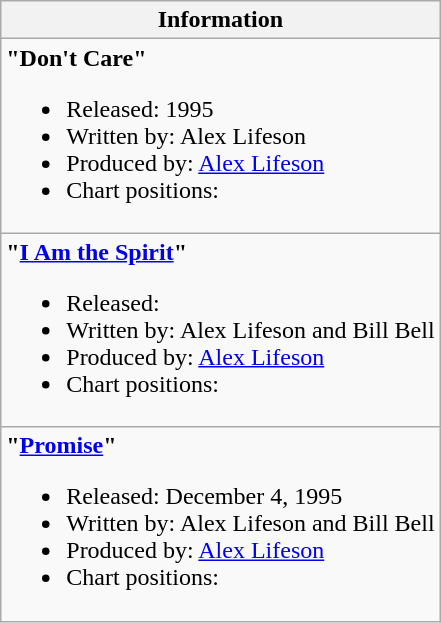<table class="wikitable">
<tr>
<th align="left">Information</th>
</tr>
<tr>
<td align="left"><strong>"Don't Care"</strong><br><ul><li>Released: 1995</li><li>Written by: Alex Lifeson</li><li>Produced by: <a href='#'>Alex Lifeson</a></li><li>Chart positions:</li></ul></td>
</tr>
<tr>
<td align="left"><strong>"<a href='#'>I Am the Spirit</a>"</strong><br><ul><li>Released:</li><li>Written by: Alex Lifeson and Bill Bell</li><li>Produced by: <a href='#'>Alex Lifeson</a></li><li>Chart positions:</li></ul></td>
</tr>
<tr>
<td align="left"><strong>"<a href='#'>Promise</a>"</strong><br><ul><li>Released: December 4, 1995</li><li>Written by: Alex Lifeson and Bill Bell</li><li>Produced by: <a href='#'>Alex Lifeson</a></li><li>Chart positions:</li></ul></td>
</tr>
</table>
